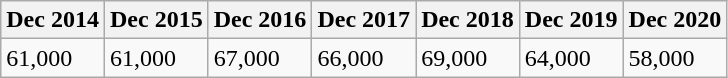<table class="wikitable">
<tr>
<th>Dec 2014</th>
<th>Dec 2015</th>
<th>Dec 2016</th>
<th>Dec 2017</th>
<th>Dec 2018</th>
<th>Dec 2019</th>
<th>Dec 2020</th>
</tr>
<tr>
<td>61,000</td>
<td>61,000</td>
<td>67,000</td>
<td>66,000</td>
<td>69,000</td>
<td>64,000</td>
<td>58,000</td>
</tr>
</table>
